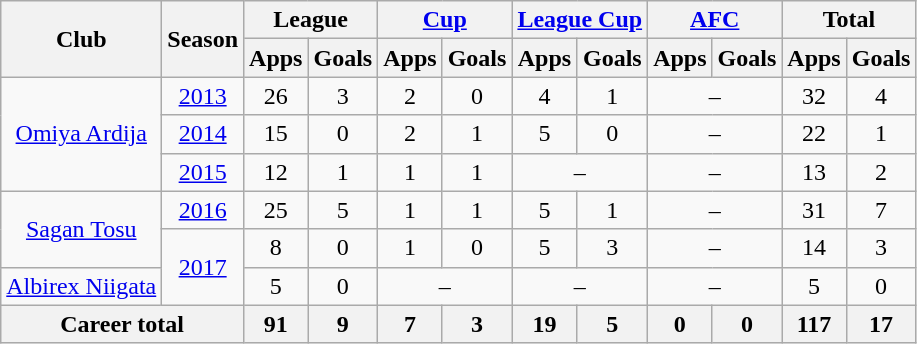<table class="wikitable" style="text-align:center;">
<tr>
<th rowspan="2">Club</th>
<th rowspan="2">Season</th>
<th colspan="2">League</th>
<th colspan="2"><a href='#'>Cup</a></th>
<th colspan="2"><a href='#'>League Cup</a></th>
<th colspan="2"><a href='#'>AFC</a></th>
<th colspan="2">Total</th>
</tr>
<tr>
<th>Apps</th>
<th>Goals</th>
<th>Apps</th>
<th>Goals</th>
<th>Apps</th>
<th>Goals</th>
<th>Apps</th>
<th>Goals</th>
<th>Apps</th>
<th>Goals</th>
</tr>
<tr>
<td rowspan="3"><a href='#'>Omiya Ardija</a></td>
<td><a href='#'>2013</a></td>
<td>26</td>
<td>3</td>
<td>2</td>
<td>0</td>
<td>4</td>
<td>1</td>
<td colspan="2">–</td>
<td>32</td>
<td>4</td>
</tr>
<tr>
<td><a href='#'>2014</a></td>
<td>15</td>
<td>0</td>
<td>2</td>
<td>1</td>
<td>5</td>
<td>0</td>
<td colspan="2">–</td>
<td>22</td>
<td>1</td>
</tr>
<tr>
<td><a href='#'>2015</a></td>
<td>12</td>
<td>1</td>
<td>1</td>
<td>1</td>
<td colspan="2">–</td>
<td colspan="2">–</td>
<td>13</td>
<td>2</td>
</tr>
<tr>
<td rowspan="2"><a href='#'>Sagan Tosu</a></td>
<td><a href='#'>2016</a></td>
<td>25</td>
<td>5</td>
<td>1</td>
<td>1</td>
<td>5</td>
<td>1</td>
<td colspan="2">–</td>
<td>31</td>
<td>7</td>
</tr>
<tr>
<td rowspan="2"><a href='#'>2017</a></td>
<td>8</td>
<td>0</td>
<td>1</td>
<td>0</td>
<td>5</td>
<td>3</td>
<td colspan="2">–</td>
<td>14</td>
<td>3</td>
</tr>
<tr>
<td><a href='#'>Albirex Niigata</a></td>
<td>5</td>
<td>0</td>
<td colspan="2">–</td>
<td colspan="2">–</td>
<td colspan="2">–</td>
<td>5</td>
<td>0</td>
</tr>
<tr>
<th colspan="2">Career total</th>
<th>91</th>
<th>9</th>
<th>7</th>
<th>3</th>
<th>19</th>
<th>5</th>
<th>0</th>
<th>0</th>
<th>117</th>
<th>17</th>
</tr>
</table>
